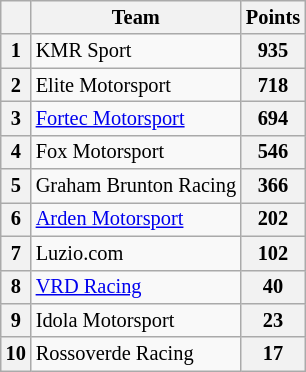<table class="wikitable" style="font-size: 85%;">
<tr>
<th></th>
<th>Team</th>
<th>Points</th>
</tr>
<tr>
<th>1</th>
<td> KMR Sport</td>
<th>935</th>
</tr>
<tr>
<th>2</th>
<td> Elite Motorsport</td>
<th>718</th>
</tr>
<tr>
<th>3</th>
<td> <a href='#'>Fortec Motorsport</a></td>
<th>694</th>
</tr>
<tr>
<th>4</th>
<td> Fox Motorsport</td>
<th>546</th>
</tr>
<tr>
<th>5</th>
<td> Graham Brunton Racing</td>
<th>366</th>
</tr>
<tr>
<th>6</th>
<td> <a href='#'>Arden Motorsport</a></td>
<th>202</th>
</tr>
<tr>
<th>7</th>
<td> Luzio.com</td>
<th>102</th>
</tr>
<tr>
<th>8</th>
<td> <a href='#'>VRD Racing</a></td>
<th>40</th>
</tr>
<tr>
<th>9</th>
<td> Idola Motorsport</td>
<th>23</th>
</tr>
<tr>
<th>10</th>
<td> Rossoverde Racing</td>
<th>17</th>
</tr>
</table>
